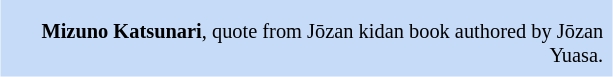<table class="toccolours" style="float: right; margin-left: 1em; margin-right: 2em; font-size: 85%; background:#c6dbf7; color:black; width:30em; max-width: 40%;" cellspacing="5">
<tr>
<td style="text-align: left;"></td>
</tr>
<tr>
<td style="text-align: right;"><strong>Mizuno Katsunari</strong>, quote from Jōzan kidan book authored by Jōzan Yuasa.</td>
</tr>
</table>
